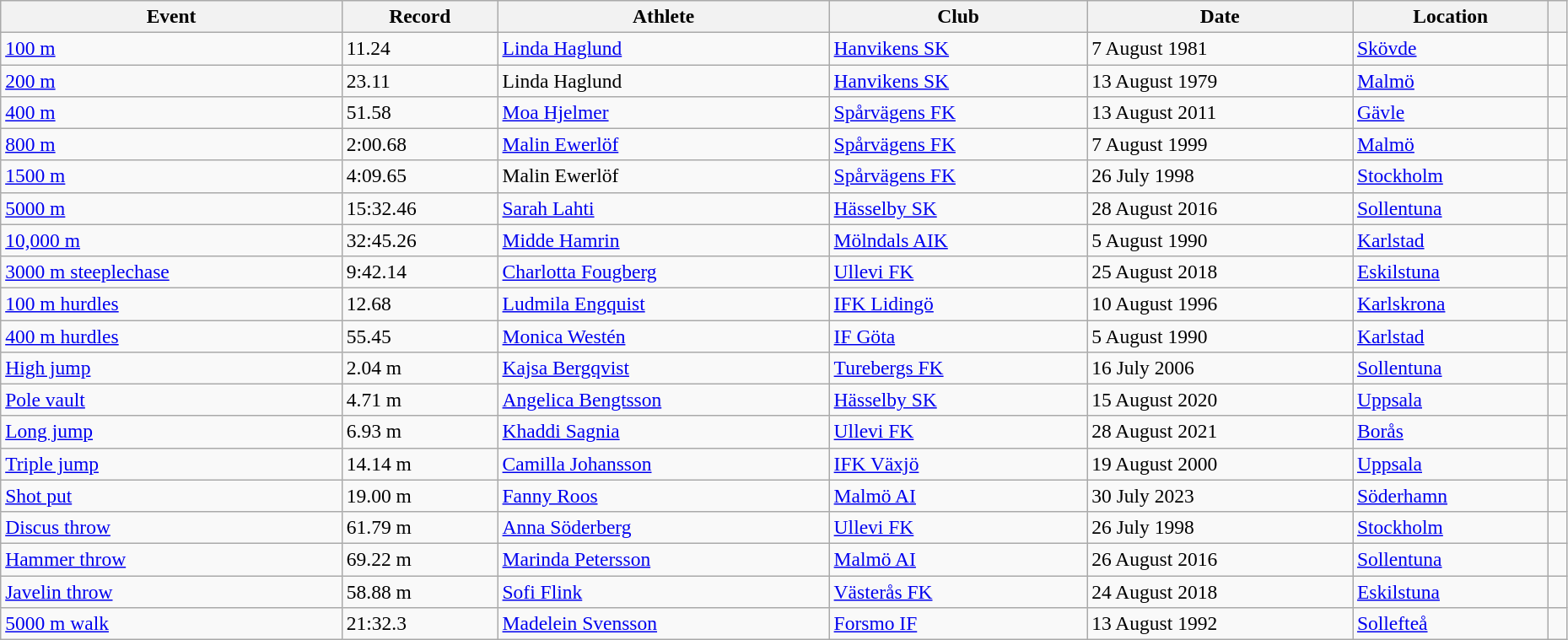<table class="wikitable" style="font-size:98%; width: 98%;">
<tr>
<th>Event</th>
<th>Record</th>
<th>Athlete</th>
<th>Club</th>
<th>Date</th>
<th>Location</th>
<th></th>
</tr>
<tr>
<td><a href='#'>100 m</a></td>
<td>11.24</td>
<td><a href='#'>Linda Haglund</a></td>
<td><a href='#'>Hanvikens SK</a></td>
<td>7 August 1981</td>
<td><a href='#'>Skövde</a></td>
<td></td>
</tr>
<tr>
<td><a href='#'>200 m</a></td>
<td>23.11</td>
<td>Linda Haglund</td>
<td><a href='#'>Hanvikens SK</a></td>
<td>13 August 1979</td>
<td><a href='#'>Malmö</a></td>
<td></td>
</tr>
<tr>
<td><a href='#'>400 m</a></td>
<td>51.58</td>
<td><a href='#'>Moa Hjelmer</a></td>
<td><a href='#'>Spårvägens FK</a></td>
<td>13 August 2011</td>
<td><a href='#'>Gävle</a></td>
<td></td>
</tr>
<tr>
<td><a href='#'>800 m</a></td>
<td>2:00.68</td>
<td><a href='#'>Malin Ewerlöf</a></td>
<td><a href='#'>Spårvägens FK</a></td>
<td>7 August 1999</td>
<td><a href='#'>Malmö</a></td>
<td></td>
</tr>
<tr>
<td><a href='#'>1500 m</a></td>
<td>4:09.65</td>
<td>Malin Ewerlöf</td>
<td><a href='#'>Spårvägens FK</a></td>
<td>26 July 1998</td>
<td><a href='#'>Stockholm</a></td>
<td></td>
</tr>
<tr>
<td><a href='#'>5000 m</a></td>
<td>15:32.46</td>
<td><a href='#'>Sarah Lahti</a></td>
<td><a href='#'>Hässelby SK</a></td>
<td>28 August 2016</td>
<td><a href='#'>Sollentuna</a></td>
<td></td>
</tr>
<tr>
<td><a href='#'>10,000 m</a></td>
<td>32:45.26</td>
<td><a href='#'>Midde Hamrin</a></td>
<td><a href='#'>Mölndals AIK</a></td>
<td>5 August 1990</td>
<td><a href='#'>Karlstad</a></td>
<td></td>
</tr>
<tr>
<td><a href='#'>3000 m steeplechase</a></td>
<td>9:42.14</td>
<td><a href='#'>Charlotta Fougberg</a></td>
<td><a href='#'>Ullevi FK</a></td>
<td>25 August 2018</td>
<td><a href='#'>Eskilstuna</a></td>
<td></td>
</tr>
<tr>
<td><a href='#'>100 m hurdles</a></td>
<td>12.68 </td>
<td><a href='#'>Ludmila Engquist</a></td>
<td><a href='#'>IFK Lidingö</a></td>
<td>10 August 1996</td>
<td><a href='#'>Karlskrona</a></td>
<td></td>
</tr>
<tr>
<td><a href='#'>400 m hurdles</a></td>
<td>55.45</td>
<td><a href='#'>Monica Westén</a></td>
<td><a href='#'>IF Göta</a></td>
<td>5 August 1990</td>
<td><a href='#'>Karlstad</a></td>
<td></td>
</tr>
<tr>
<td><a href='#'>High jump</a></td>
<td>2.04 m</td>
<td><a href='#'>Kajsa Bergqvist</a></td>
<td><a href='#'>Turebergs FK</a></td>
<td>16 July 2006</td>
<td><a href='#'>Sollentuna</a></td>
<td></td>
</tr>
<tr>
<td><a href='#'>Pole vault</a></td>
<td>4.71 m</td>
<td><a href='#'>Angelica Bengtsson</a></td>
<td><a href='#'>Hässelby SK</a></td>
<td>15 August 2020</td>
<td><a href='#'>Uppsala</a></td>
<td></td>
</tr>
<tr>
<td><a href='#'>Long jump</a></td>
<td>6.93 m </td>
<td><a href='#'>Khaddi Sagnia</a></td>
<td><a href='#'>Ullevi FK</a></td>
<td>28 August 2021</td>
<td><a href='#'>Borås</a></td>
<td></td>
</tr>
<tr>
<td><a href='#'>Triple jump</a></td>
<td>14.14 m </td>
<td><a href='#'>Camilla Johansson</a></td>
<td><a href='#'>IFK Växjö</a></td>
<td>19 August 2000</td>
<td><a href='#'>Uppsala</a></td>
<td></td>
</tr>
<tr>
<td><a href='#'>Shot put</a></td>
<td>19.00 m</td>
<td><a href='#'>Fanny Roos</a></td>
<td><a href='#'>Malmö AI</a></td>
<td>30 July 2023</td>
<td><a href='#'>Söderhamn</a></td>
<td></td>
</tr>
<tr>
<td><a href='#'>Discus throw</a></td>
<td>61.79 m</td>
<td><a href='#'>Anna Söderberg</a></td>
<td><a href='#'>Ullevi FK</a></td>
<td>26 July 1998</td>
<td><a href='#'>Stockholm</a></td>
<td></td>
</tr>
<tr>
<td><a href='#'>Hammer throw</a></td>
<td>69.22 m</td>
<td><a href='#'>Marinda Petersson</a></td>
<td><a href='#'>Malmö AI</a></td>
<td>26 August 2016</td>
<td><a href='#'>Sollentuna</a></td>
<td></td>
</tr>
<tr>
<td><a href='#'>Javelin throw</a></td>
<td>58.88 m</td>
<td><a href='#'>Sofi Flink</a></td>
<td><a href='#'>Västerås FK</a></td>
<td>24 August 2018</td>
<td><a href='#'>Eskilstuna</a></td>
<td></td>
</tr>
<tr>
<td><a href='#'>5000 m walk</a></td>
<td>21:32.3 </td>
<td><a href='#'>Madelein Svensson</a></td>
<td><a href='#'>Forsmo IF</a></td>
<td>13 August 1992</td>
<td><a href='#'>Sollefteå</a></td>
<td></td>
</tr>
</table>
